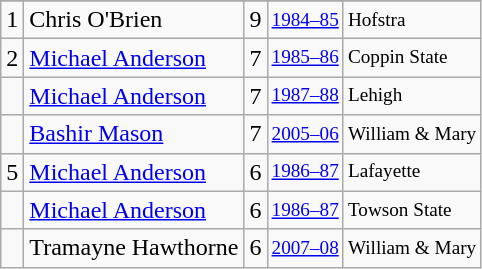<table class="wikitable">
<tr>
</tr>
<tr>
<td>1</td>
<td>Chris O'Brien</td>
<td>9</td>
<td style="font-size:80%;"><a href='#'>1984–85</a></td>
<td style="font-size:80%;">Hofstra</td>
</tr>
<tr>
<td>2</td>
<td><a href='#'>Michael Anderson</a></td>
<td>7</td>
<td style="font-size:80%;"><a href='#'>1985–86</a></td>
<td style="font-size:80%;">Coppin State</td>
</tr>
<tr>
<td></td>
<td><a href='#'>Michael Anderson</a></td>
<td>7</td>
<td style="font-size:80%;"><a href='#'>1987–88</a></td>
<td style="font-size:80%;">Lehigh</td>
</tr>
<tr>
<td></td>
<td><a href='#'>Bashir Mason</a></td>
<td>7</td>
<td style="font-size:80%;"><a href='#'>2005–06</a></td>
<td style="font-size:80%;">William & Mary</td>
</tr>
<tr>
<td>5</td>
<td><a href='#'>Michael Anderson</a></td>
<td>6</td>
<td style="font-size:80%;"><a href='#'>1986–87</a></td>
<td style="font-size:80%;">Lafayette</td>
</tr>
<tr>
<td></td>
<td><a href='#'>Michael Anderson</a></td>
<td>6</td>
<td style="font-size:80%;"><a href='#'>1986–87</a></td>
<td style="font-size:80%;">Towson State</td>
</tr>
<tr>
<td></td>
<td>Tramayne Hawthorne</td>
<td>6</td>
<td style="font-size:80%;"><a href='#'>2007–08</a></td>
<td style="font-size:80%;">William & Mary</td>
</tr>
</table>
